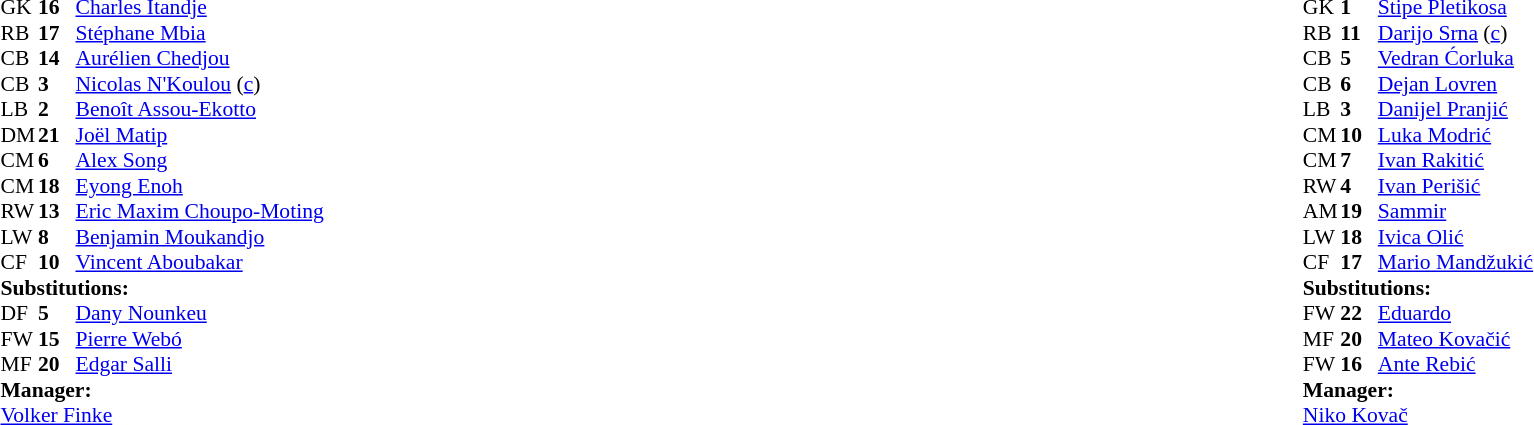<table style="width:100%;">
<tr>
<td style="vertical-align:top; width:40%;"><br><table style="font-size: 90%" cellspacing="0" cellpadding="0">
<tr>
<th width="25"></th>
<th width="25"></th>
</tr>
<tr>
<td>GK</td>
<td><strong>16</strong></td>
<td><a href='#'>Charles Itandje</a></td>
</tr>
<tr>
<td>RB</td>
<td><strong>17</strong></td>
<td><a href='#'>Stéphane Mbia</a></td>
</tr>
<tr>
<td>CB</td>
<td><strong>14</strong></td>
<td><a href='#'>Aurélien Chedjou</a></td>
<td></td>
<td></td>
</tr>
<tr>
<td>CB</td>
<td><strong>3</strong></td>
<td><a href='#'>Nicolas N'Koulou</a> (<a href='#'>c</a>)</td>
</tr>
<tr>
<td>LB</td>
<td><strong>2</strong></td>
<td><a href='#'>Benoît Assou-Ekotto</a></td>
</tr>
<tr>
<td>DM</td>
<td><strong>21</strong></td>
<td><a href='#'>Joël Matip</a></td>
</tr>
<tr>
<td>CM</td>
<td><strong>6</strong></td>
<td><a href='#'>Alex Song</a></td>
<td></td>
</tr>
<tr>
<td>CM</td>
<td><strong>18</strong></td>
<td><a href='#'>Eyong Enoh</a></td>
</tr>
<tr>
<td>RW</td>
<td><strong>13</strong></td>
<td><a href='#'>Eric Maxim Choupo-Moting</a></td>
<td></td>
<td></td>
</tr>
<tr>
<td>LW</td>
<td><strong>8</strong></td>
<td><a href='#'>Benjamin Moukandjo</a></td>
</tr>
<tr>
<td>CF</td>
<td><strong>10</strong></td>
<td><a href='#'>Vincent Aboubakar</a></td>
<td></td>
<td></td>
</tr>
<tr>
<td colspan=3><strong>Substitutions:</strong></td>
</tr>
<tr>
<td>DF</td>
<td><strong>5</strong></td>
<td><a href='#'>Dany Nounkeu</a></td>
<td></td>
<td></td>
</tr>
<tr>
<td>FW</td>
<td><strong>15</strong></td>
<td><a href='#'>Pierre Webó</a></td>
<td></td>
<td></td>
</tr>
<tr>
<td>MF</td>
<td><strong>20</strong></td>
<td><a href='#'>Edgar Salli</a></td>
<td></td>
<td></td>
</tr>
<tr>
<td colspan=3><strong>Manager:</strong></td>
</tr>
<tr>
<td colspan=3> <a href='#'>Volker Finke</a></td>
</tr>
</table>
</td>
<td valign="top"></td>
<td style="vertical-align:top; width:50%;"><br><table cellspacing="0" cellpadding="0" style="font-size:90%; margin:auto">
<tr>
<th width="25"></th>
<th width="25"></th>
</tr>
<tr>
<td>GK</td>
<td><strong>1</strong></td>
<td><a href='#'>Stipe Pletikosa</a></td>
</tr>
<tr>
<td>RB</td>
<td><strong>11</strong></td>
<td><a href='#'>Darijo Srna</a> (<a href='#'>c</a>)</td>
</tr>
<tr>
<td>CB</td>
<td><strong>5</strong></td>
<td><a href='#'>Vedran Ćorluka</a></td>
</tr>
<tr>
<td>CB</td>
<td><strong>6</strong></td>
<td><a href='#'>Dejan Lovren</a></td>
</tr>
<tr>
<td>LB</td>
<td><strong>3</strong></td>
<td><a href='#'>Danijel Pranjić</a></td>
</tr>
<tr>
<td>CM</td>
<td><strong>10</strong></td>
<td><a href='#'>Luka Modrić</a></td>
</tr>
<tr>
<td>CM</td>
<td><strong>7</strong></td>
<td><a href='#'>Ivan Rakitić</a></td>
</tr>
<tr>
<td>RW</td>
<td><strong>4</strong></td>
<td><a href='#'>Ivan Perišić</a></td>
<td></td>
<td></td>
</tr>
<tr>
<td>AM</td>
<td><strong>19</strong></td>
<td><a href='#'>Sammir</a></td>
<td></td>
<td></td>
</tr>
<tr>
<td>LW</td>
<td><strong>18</strong></td>
<td><a href='#'>Ivica Olić</a></td>
<td></td>
<td></td>
</tr>
<tr>
<td>CF</td>
<td><strong>17</strong></td>
<td><a href='#'>Mario Mandžukić</a></td>
</tr>
<tr>
<td colspan=3><strong>Substitutions:</strong></td>
</tr>
<tr>
<td>FW</td>
<td><strong>22</strong></td>
<td><a href='#'>Eduardo</a></td>
<td></td>
<td></td>
</tr>
<tr>
<td>MF</td>
<td><strong>20</strong></td>
<td><a href='#'>Mateo Kovačić</a></td>
<td></td>
<td></td>
</tr>
<tr>
<td>FW</td>
<td><strong>16</strong></td>
<td><a href='#'>Ante Rebić</a></td>
<td></td>
<td></td>
</tr>
<tr>
<td colspan=3><strong>Manager:</strong></td>
</tr>
<tr>
<td colspan=3><a href='#'>Niko Kovač</a></td>
</tr>
</table>
</td>
</tr>
</table>
